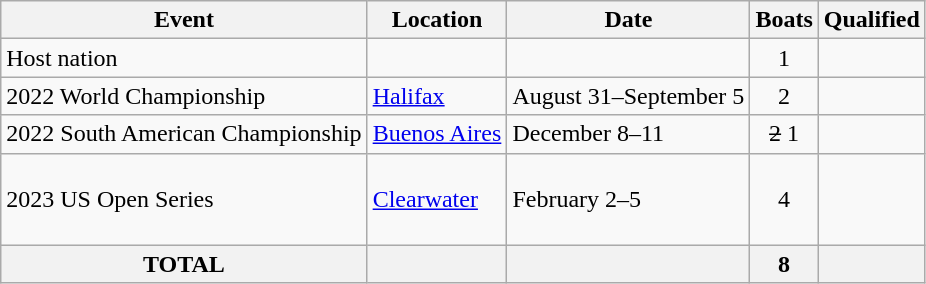<table class="wikitable">
<tr>
<th>Event</th>
<th>Location</th>
<th>Date</th>
<th>Boats</th>
<th>Qualified</th>
</tr>
<tr>
<td>Host nation</td>
<td></td>
<td></td>
<td align="center">1</td>
<td></td>
</tr>
<tr>
<td>2022 World Championship</td>
<td> <a href='#'>Halifax</a></td>
<td>August 31–September 5</td>
<td align="center">2</td>
<td><br></td>
</tr>
<tr>
<td>2022 South American Championship</td>
<td> <a href='#'>Buenos Aires</a></td>
<td>December 8–11</td>
<td align="center"><s>2</s> 1</td>
<td><br><s></s></td>
</tr>
<tr>
<td>2023 US Open Series</td>
<td> <a href='#'>Clearwater</a></td>
<td>February 2–5</td>
<td align="center">4</td>
<td><br><br><br></td>
</tr>
<tr>
<th>TOTAL</th>
<th></th>
<th></th>
<th>8</th>
<th></th>
</tr>
</table>
